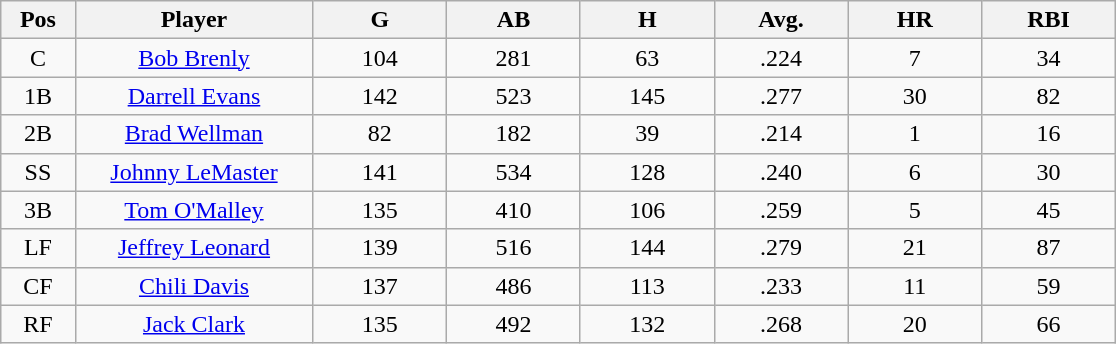<table class="wikitable sortable">
<tr>
<th bgcolor="#DDDDFF" width="5%">Pos</th>
<th bgcolor="#DDDDFF" width="16%">Player</th>
<th bgcolor="#DDDDFF" width="9%">G</th>
<th bgcolor="#DDDDFF" width="9%">AB</th>
<th bgcolor="#DDDDFF" width="9%">H</th>
<th bgcolor="#DDDDFF" width="9%">Avg.</th>
<th bgcolor="#DDDDFF" width="9%">HR</th>
<th bgcolor="#DDDDFF" width="9%">RBI</th>
</tr>
<tr align="center">
<td>C</td>
<td><a href='#'>Bob Brenly</a></td>
<td>104</td>
<td>281</td>
<td>63</td>
<td>.224</td>
<td>7</td>
<td>34</td>
</tr>
<tr align=center>
<td>1B</td>
<td><a href='#'>Darrell Evans</a></td>
<td>142</td>
<td>523</td>
<td>145</td>
<td>.277</td>
<td>30</td>
<td>82</td>
</tr>
<tr align=center>
<td>2B</td>
<td><a href='#'>Brad Wellman</a></td>
<td>82</td>
<td>182</td>
<td>39</td>
<td>.214</td>
<td>1</td>
<td>16</td>
</tr>
<tr align=center>
<td>SS</td>
<td><a href='#'>Johnny LeMaster</a></td>
<td>141</td>
<td>534</td>
<td>128</td>
<td>.240</td>
<td>6</td>
<td>30</td>
</tr>
<tr align=center>
<td>3B</td>
<td><a href='#'>Tom O'Malley</a></td>
<td>135</td>
<td>410</td>
<td>106</td>
<td>.259</td>
<td>5</td>
<td>45</td>
</tr>
<tr align=center>
<td>LF</td>
<td><a href='#'>Jeffrey Leonard</a></td>
<td>139</td>
<td>516</td>
<td>144</td>
<td>.279</td>
<td>21</td>
<td>87</td>
</tr>
<tr align=center>
<td>CF</td>
<td><a href='#'>Chili Davis</a></td>
<td>137</td>
<td>486</td>
<td>113</td>
<td>.233</td>
<td>11</td>
<td>59</td>
</tr>
<tr align=center>
<td>RF</td>
<td><a href='#'>Jack Clark</a></td>
<td>135</td>
<td>492</td>
<td>132</td>
<td>.268</td>
<td>20</td>
<td>66</td>
</tr>
</table>
